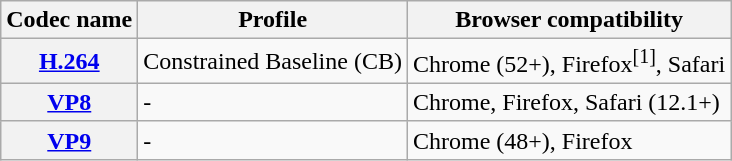<table class="wikitable">
<tr>
<th>Codec name</th>
<th>Profile</th>
<th>Browser compatibility</th>
</tr>
<tr>
<th><a href='#'>H.264</a></th>
<td>Constrained Baseline (CB)</td>
<td>Chrome (52+), Firefox<sup>[1]</sup>, Safari</td>
</tr>
<tr>
<th><a href='#'>VP8</a></th>
<td>-</td>
<td>Chrome, Firefox, Safari (12.1+)</td>
</tr>
<tr>
<th><a href='#'>VP9</a></th>
<td>-</td>
<td>Chrome (48+), Firefox</td>
</tr>
</table>
